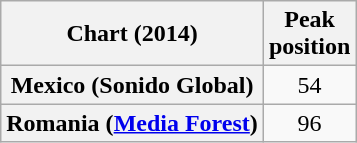<table class="wikitable sortable plainrowheaders" style="text-align:center">
<tr>
<th>Chart (2014)</th>
<th>Peak<br>position</th>
</tr>
<tr>
<th scope="row">Mexico (Sonido Global)</th>
<td>54</td>
</tr>
<tr>
<th scope="row">Romania (<a href='#'>Media Forest</a>)</th>
<td>96</td>
</tr>
</table>
